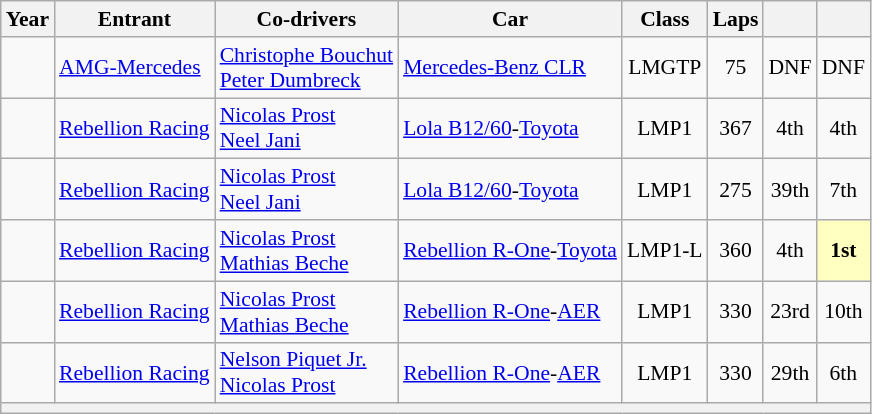<table class="wikitable" style="text-align:center; font-size:90%">
<tr>
<th>Year</th>
<th>Entrant</th>
<th>Co-drivers</th>
<th>Car</th>
<th>Class</th>
<th>Laps</th>
<th></th>
<th></th>
</tr>
<tr>
<td></td>
<td align="left"nowrap> <a href='#'>AMG-Mercedes</a></td>
<td align="left"nowrap> <a href='#'>Christophe Bouchut</a><br> <a href='#'>Peter Dumbreck</a></td>
<td align="left"nowrap><a href='#'>Mercedes-Benz CLR</a></td>
<td>LMGTP</td>
<td>75</td>
<td>DNF</td>
<td>DNF</td>
</tr>
<tr>
<td></td>
<td align="left"nowrap> <a href='#'>Rebellion Racing</a></td>
<td align="left"nowrap> <a href='#'>Nicolas Prost</a><br> <a href='#'>Neel Jani</a></td>
<td align="left"nowrap><a href='#'>Lola B12/60</a>-<a href='#'>Toyota</a></td>
<td>LMP1</td>
<td>367</td>
<td>4th</td>
<td>4th</td>
</tr>
<tr>
<td></td>
<td align="left"nowrap> <a href='#'>Rebellion Racing</a></td>
<td align="left"nowrap> <a href='#'>Nicolas Prost</a><br> <a href='#'>Neel Jani</a></td>
<td align="left"nowrap><a href='#'>Lola B12/60</a>-<a href='#'>Toyota</a></td>
<td>LMP1</td>
<td>275</td>
<td>39th</td>
<td>7th</td>
</tr>
<tr>
<td></td>
<td align="left"nowrap> <a href='#'>Rebellion Racing</a></td>
<td align="left"nowrap> <a href='#'>Nicolas Prost</a><br> <a href='#'>Mathias Beche</a></td>
<td align="left"nowrap><a href='#'>Rebellion R-One</a>-<a href='#'>Toyota</a></td>
<td>LMP1-L</td>
<td>360</td>
<td>4th</td>
<td style="background:#FFFFBF;"><strong>1st</strong></td>
</tr>
<tr>
<td></td>
<td align="left"nowrap> <a href='#'>Rebellion Racing</a></td>
<td align="left"nowrap> <a href='#'>Nicolas Prost</a><br> <a href='#'>Mathias Beche</a></td>
<td align="left"nowrap><a href='#'>Rebellion R-One</a>-<a href='#'>AER</a></td>
<td>LMP1</td>
<td>330</td>
<td>23rd</td>
<td>10th</td>
</tr>
<tr>
<td></td>
<td align="left"nowrap> <a href='#'>Rebellion Racing</a></td>
<td align="left"nowrap> <a href='#'>Nelson Piquet Jr.</a><br> <a href='#'>Nicolas Prost</a></td>
<td align="left"nowrap><a href='#'>Rebellion R-One</a>-<a href='#'>AER</a></td>
<td>LMP1</td>
<td>330</td>
<td>29th</td>
<td>6th</td>
</tr>
<tr>
<th colspan="8"></th>
</tr>
</table>
